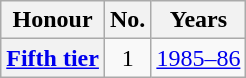<table class="wikitable plainrowheaders">
<tr>
<th scope=col>Honour</th>
<th scope=col>No.</th>
<th scope=col>Years</th>
</tr>
<tr>
<th scope=row><a href='#'>Fifth tier</a></th>
<td align=center>1</td>
<td><a href='#'>1985–86</a></td>
</tr>
</table>
